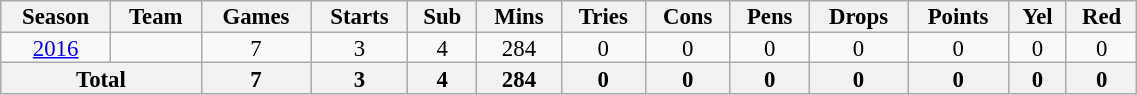<table class="wikitable" style="text-align:center; line-height:90%; font-size:95%; width:60%;">
<tr>
<th>Season</th>
<th>Team</th>
<th>Games</th>
<th>Starts</th>
<th>Sub</th>
<th>Mins</th>
<th>Tries</th>
<th>Cons</th>
<th>Pens</th>
<th>Drops</th>
<th>Points</th>
<th>Yel</th>
<th>Red</th>
</tr>
<tr>
<td><a href='#'>2016</a></td>
<td></td>
<td>7</td>
<td>3</td>
<td>4</td>
<td>284</td>
<td>0</td>
<td>0</td>
<td>0</td>
<td>0</td>
<td>0</td>
<td>0</td>
<td>0</td>
</tr>
<tr>
<th colspan="2">Total</th>
<th>7</th>
<th>3</th>
<th>4</th>
<th>284</th>
<th>0</th>
<th>0</th>
<th>0</th>
<th>0</th>
<th>0</th>
<th>0</th>
<th>0</th>
</tr>
</table>
